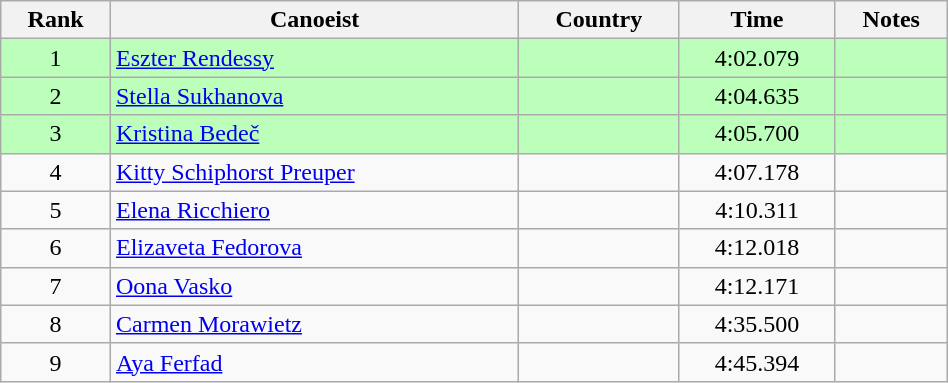<table class="wikitable" style="text-align:center;width: 50%">
<tr>
<th>Rank</th>
<th>Canoeist</th>
<th>Country</th>
<th>Time</th>
<th>Notes</th>
</tr>
<tr bgcolor=bbffbb>
<td>1</td>
<td align="left"><a href='#'>Eszter Rendessy</a></td>
<td align="left"></td>
<td>4:02.079</td>
<td></td>
</tr>
<tr bgcolor=bbffbb>
<td>2</td>
<td align="left"><a href='#'>Stella Sukhanova</a></td>
<td align="left"></td>
<td>4:04.635</td>
<td></td>
</tr>
<tr bgcolor=bbffbb>
<td>3</td>
<td align="left"><a href='#'>Kristina Bedeč</a></td>
<td align="left"></td>
<td>4:05.700</td>
<td></td>
</tr>
<tr>
<td>4</td>
<td align="left"><a href='#'>Kitty Schiphorst Preuper</a></td>
<td align="left"></td>
<td>4:07.178</td>
<td></td>
</tr>
<tr>
<td>5</td>
<td align="left"><a href='#'>Elena Ricchiero</a></td>
<td align="left"></td>
<td>4:10.311</td>
<td></td>
</tr>
<tr>
<td>6</td>
<td align="left"><a href='#'>Elizaveta Fedorova</a></td>
<td align="left"></td>
<td>4:12.018</td>
<td></td>
</tr>
<tr>
<td>7</td>
<td align="left"><a href='#'>Oona Vasko</a></td>
<td align="left"></td>
<td>4:12.171</td>
<td></td>
</tr>
<tr>
<td>8</td>
<td align="left"><a href='#'>Carmen Morawietz</a></td>
<td align="left"></td>
<td>4:35.500</td>
<td></td>
</tr>
<tr>
<td>9</td>
<td align="left"><a href='#'>Aya Ferfad</a></td>
<td align="left"></td>
<td>4:45.394</td>
<td></td>
</tr>
</table>
